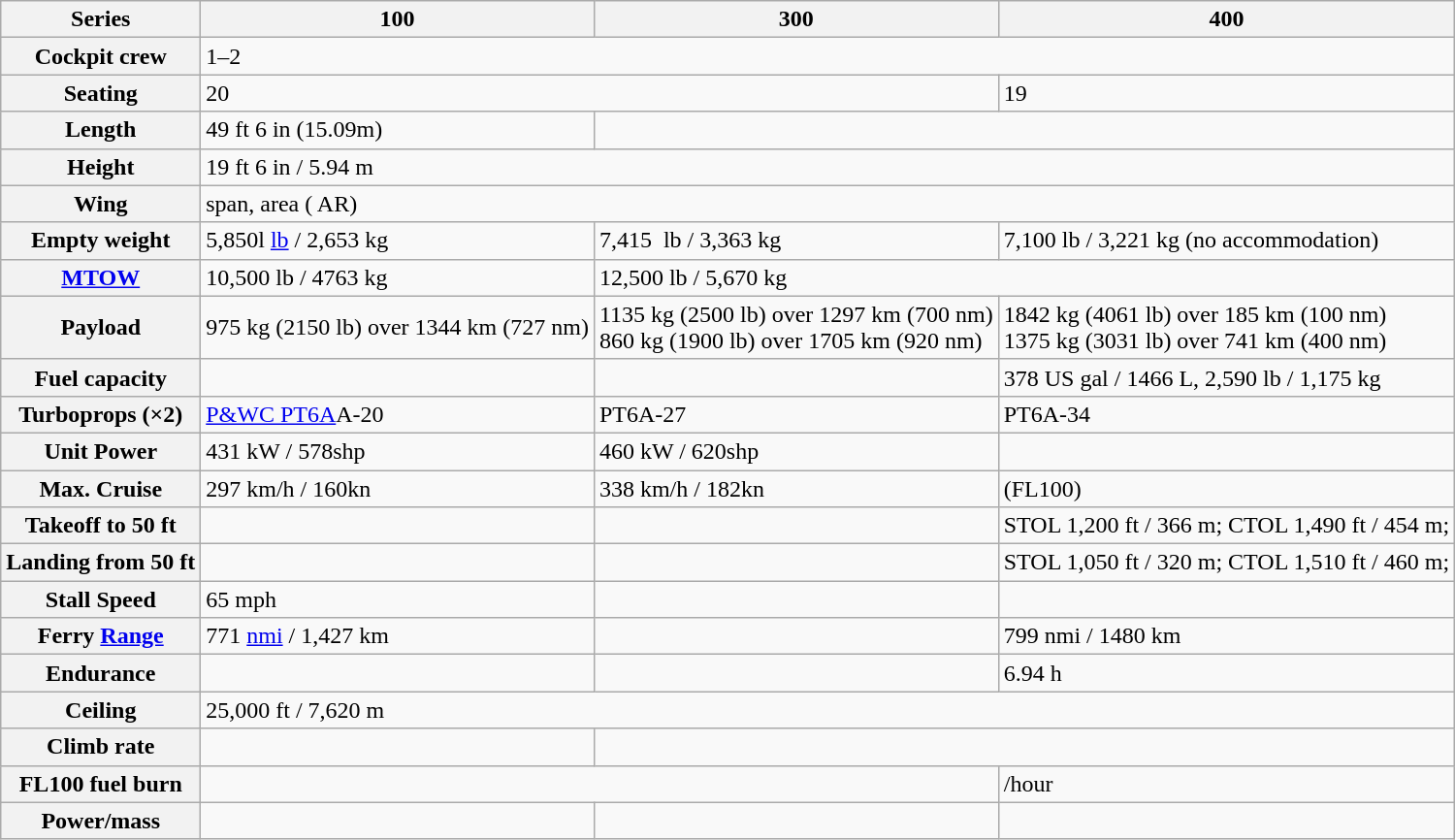<table class="wikitable">
<tr>
<th>Series</th>
<th>100</th>
<th>300</th>
<th>400</th>
</tr>
<tr>
<th>Cockpit crew</th>
<td colspan=3>1–2</td>
</tr>
<tr>
<th>Seating</th>
<td colspan=2>20</td>
<td>19</td>
</tr>
<tr>
<th>Length</th>
<td>49 ft 6 in (15.09m)</td>
<td colspan=2></td>
</tr>
<tr>
<th>Height</th>
<td colspan=3>19 ft 6 in / 5.94 m</td>
</tr>
<tr>
<th>Wing</th>
<td colspan=3> span,  area ( AR)</td>
</tr>
<tr>
<th>Empty weight</th>
<td>5,850l <a href='#'>lb</a> / 2,653 kg</td>
<td>7,415  lb / 3,363 kg</td>
<td>7,100 lb / 3,221 kg (no accommodation)</td>
</tr>
<tr>
<th><a href='#'>MTOW</a></th>
<td>10,500 lb / 4763 kg</td>
<td colspan=2>12,500 lb / 5,670 kg</td>
</tr>
<tr>
<th>Payload</th>
<td>975 kg (2150 lb) over 1344 km (727 nm)</td>
<td>1135 kg (2500 lb) over 1297 km (700 nm)<br>860 kg (1900 lb) over 1705 km (920 nm)</td>
<td>1842 kg (4061 lb) over 185 km (100 nm)<br>1375 kg (3031 lb) over 741 km (400 nm)</td>
</tr>
<tr>
<th>Fuel capacity</th>
<td></td>
<td></td>
<td>378 US gal / 1466 L, 2,590 lb / 1,175 kg</td>
</tr>
<tr>
<th>Turboprops (×2)</th>
<td><a href='#'>P&WC PT6A</a>A-20</td>
<td>PT6A-27</td>
<td>PT6A-34</td>
</tr>
<tr>
<th>Unit Power</th>
<td>431 kW / 578shp</td>
<td>460 kW / 620shp</td>
<td></td>
</tr>
<tr>
<th>Max. Cruise</th>
<td>297 km/h / 160kn</td>
<td>338 km/h / 182kn</td>
<td> (FL100)</td>
</tr>
<tr>
<th>Takeoff to 50 ft</th>
<td></td>
<td></td>
<td>STOL 1,200 ft / 366 m; CTOL 1,490 ft / 454 m;</td>
</tr>
<tr>
<th>Landing from 50 ft</th>
<td></td>
<td></td>
<td>STOL 1,050 ft / 320 m; CTOL 1,510 ft / 460 m;</td>
</tr>
<tr>
<th>Stall Speed</th>
<td>65 mph</td>
<td></td>
<td></td>
</tr>
<tr>
<th>Ferry <a href='#'>Range</a></th>
<td>771 <a href='#'>nmi</a> / 1,427 km</td>
<td></td>
<td>799 nmi / 1480 km</td>
</tr>
<tr>
<th>Endurance</th>
<td></td>
<td></td>
<td>6.94 h</td>
</tr>
<tr>
<th>Ceiling</th>
<td colspan=3>25,000 ft / 7,620 m</td>
</tr>
<tr>
<th>Climb rate</th>
<td></td>
<td colspan=2></td>
</tr>
<tr>
<th>FL100 fuel burn<br></th>
<td colspan= 2></td>
<td>/hour<br></td>
</tr>
<tr>
<th>Power/mass</th>
<td></td>
<td></td>
<td></td>
</tr>
</table>
